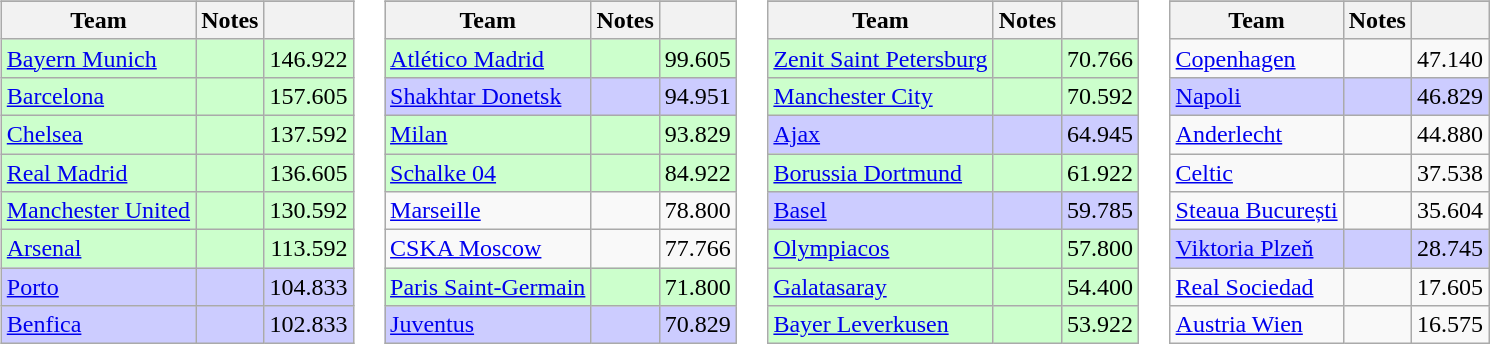<table>
<tr valign=top>
<td><br><table class="wikitable">
<tr>
</tr>
<tr>
<th>Team</th>
<th>Notes</th>
<th></th>
</tr>
<tr bgcolor=#ccffcc>
<td> <a href='#'>Bayern Munich</a></td>
<td></td>
<td align=right>146.922</td>
</tr>
<tr bgcolor=#ccffcc>
<td> <a href='#'>Barcelona</a></td>
<td></td>
<td align=right>157.605</td>
</tr>
<tr bgcolor=#ccffcc>
<td> <a href='#'>Chelsea</a></td>
<td></td>
<td align=right>137.592</td>
</tr>
<tr bgcolor=#ccffcc>
<td> <a href='#'>Real Madrid</a></td>
<td></td>
<td align=right>136.605</td>
</tr>
<tr bgcolor=#ccffcc>
<td> <a href='#'>Manchester United</a></td>
<td></td>
<td align=right>130.592</td>
</tr>
<tr bgcolor=#ccffcc>
<td> <a href='#'>Arsenal</a></td>
<td></td>
<td align=right>113.592</td>
</tr>
<tr bgcolor=#ccccff>
<td> <a href='#'>Porto</a></td>
<td></td>
<td align=right>104.833</td>
</tr>
<tr bgcolor=#ccccff>
<td> <a href='#'>Benfica</a></td>
<td></td>
<td align=right>102.833</td>
</tr>
</table>
</td>
<td><br><table class="wikitable">
<tr>
</tr>
<tr>
<th>Team</th>
<th>Notes</th>
<th></th>
</tr>
<tr bgcolor=#ccffcc>
<td> <a href='#'>Atlético Madrid</a></td>
<td></td>
<td align=right>99.605</td>
</tr>
<tr bgcolor=#ccccff>
<td> <a href='#'>Shakhtar Donetsk</a></td>
<td></td>
<td align=right>94.951</td>
</tr>
<tr bgcolor=#ccffcc>
<td> <a href='#'>Milan</a></td>
<td></td>
<td align=right>93.829</td>
</tr>
<tr bgcolor=#ccffcc>
<td> <a href='#'>Schalke 04</a></td>
<td></td>
<td align=right>84.922</td>
</tr>
<tr>
<td> <a href='#'>Marseille</a></td>
<td></td>
<td align=right>78.800</td>
</tr>
<tr>
<td> <a href='#'>CSKA Moscow</a></td>
<td></td>
<td align=right>77.766</td>
</tr>
<tr bgcolor=#ccffcc>
<td> <a href='#'>Paris Saint-Germain</a></td>
<td></td>
<td align=right>71.800</td>
</tr>
<tr bgcolor=#ccccff>
<td> <a href='#'>Juventus</a></td>
<td></td>
<td align=right>70.829</td>
</tr>
</table>
</td>
<td><br><table class="wikitable">
<tr>
</tr>
<tr>
<th>Team</th>
<th>Notes</th>
<th></th>
</tr>
<tr bgcolor=#ccffcc>
<td> <a href='#'>Zenit Saint Petersburg</a></td>
<td></td>
<td align=right>70.766</td>
</tr>
<tr bgcolor=#ccffcc>
<td> <a href='#'>Manchester City</a></td>
<td></td>
<td align=right>70.592</td>
</tr>
<tr bgcolor=#ccccff>
<td> <a href='#'>Ajax</a></td>
<td></td>
<td align=right>64.945</td>
</tr>
<tr bgcolor=#ccffcc>
<td> <a href='#'>Borussia Dortmund</a></td>
<td></td>
<td align=right>61.922</td>
</tr>
<tr bgcolor=#ccccff>
<td> <a href='#'>Basel</a></td>
<td></td>
<td align=right>59.785</td>
</tr>
<tr bgcolor=#ccffcc>
<td> <a href='#'>Olympiacos</a></td>
<td></td>
<td align=right>57.800</td>
</tr>
<tr bgcolor=#ccffcc>
<td> <a href='#'>Galatasaray</a></td>
<td></td>
<td align=right>54.400</td>
</tr>
<tr bgcolor=#ccffcc>
<td> <a href='#'>Bayer Leverkusen</a></td>
<td></td>
<td align=right>53.922</td>
</tr>
</table>
</td>
<td><br><table class="wikitable">
<tr>
</tr>
<tr>
<th>Team</th>
<th>Notes</th>
<th></th>
</tr>
<tr>
<td> <a href='#'>Copenhagen</a></td>
<td></td>
<td align=right>47.140</td>
</tr>
<tr bgcolor=#ccccff>
<td> <a href='#'>Napoli</a></td>
<td></td>
<td align=right>46.829</td>
</tr>
<tr>
<td> <a href='#'>Anderlecht</a></td>
<td></td>
<td align=right>44.880</td>
</tr>
<tr>
<td> <a href='#'>Celtic</a></td>
<td></td>
<td align=right>37.538</td>
</tr>
<tr>
<td> <a href='#'>Steaua București</a></td>
<td></td>
<td align=right>35.604</td>
</tr>
<tr bgcolor=#ccccff>
<td> <a href='#'>Viktoria Plzeň</a></td>
<td></td>
<td align=right>28.745</td>
</tr>
<tr>
<td> <a href='#'>Real Sociedad</a></td>
<td></td>
<td align=right>17.605</td>
</tr>
<tr>
<td> <a href='#'>Austria Wien</a></td>
<td></td>
<td align=right>16.575</td>
</tr>
</table>
</td>
</tr>
</table>
